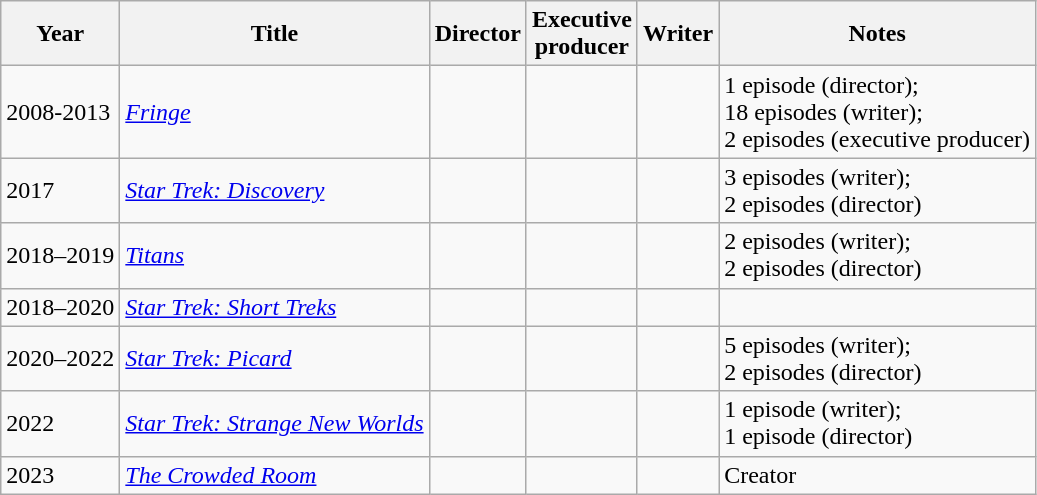<table class="wikitable">
<tr>
<th>Year</th>
<th>Title</th>
<th>Director</th>
<th>Executive<br>producer</th>
<th>Writer</th>
<th>Notes</th>
</tr>
<tr>
<td>2008-2013</td>
<td><em><a href='#'>Fringe</a></em></td>
<td></td>
<td></td>
<td></td>
<td>1 episode (director);<br>18 episodes (writer);<br>2 episodes (executive producer)</td>
</tr>
<tr>
<td>2017</td>
<td><em><a href='#'>Star Trek: Discovery</a></em></td>
<td></td>
<td></td>
<td></td>
<td>3 episodes (writer);<br>2 episodes (director)</td>
</tr>
<tr>
<td>2018–2019</td>
<td><em><a href='#'>Titans</a></em></td>
<td></td>
<td></td>
<td></td>
<td>2 episodes (writer);<br>2 episodes (director)</td>
</tr>
<tr>
<td>2018–2020</td>
<td><em><a href='#'>Star Trek: Short Treks</a></em></td>
<td></td>
<td></td>
<td></td>
<td></td>
</tr>
<tr>
<td>2020–2022</td>
<td><em><a href='#'>Star Trek: Picard</a></em></td>
<td></td>
<td></td>
<td></td>
<td>5 episodes (writer);<br>2 episodes (director)</td>
</tr>
<tr>
<td>2022</td>
<td><em><a href='#'>Star Trek: Strange New Worlds</a></em></td>
<td></td>
<td></td>
<td></td>
<td>1 episode (writer);<br>1 episode (director)</td>
</tr>
<tr>
<td>2023</td>
<td><em><a href='#'>The Crowded Room</a></em></td>
<td></td>
<td></td>
<td></td>
<td>Creator</td>
</tr>
</table>
